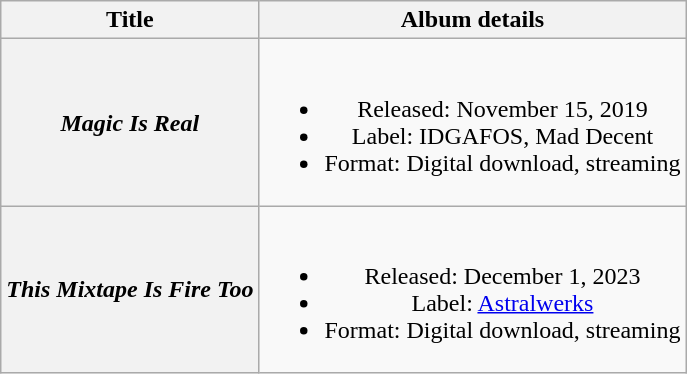<table class="wikitable plainrowheaders" style="text-align:center;" border="1">
<tr>
<th scope="col">Title</th>
<th scope="col">Album details</th>
</tr>
<tr>
<th scope="row"><em>Magic Is Real</em></th>
<td><br><ul><li>Released: November 15, 2019</li><li>Label: IDGAFOS, Mad Decent</li><li>Format: Digital download, streaming</li></ul></td>
</tr>
<tr>
<th scope="row"><em>This Mixtape Is Fire Too</em></th>
<td><br><ul><li>Released: December 1, 2023</li><li>Label: <a href='#'>Astralwerks</a></li><li>Format: Digital download, streaming</li></ul></td>
</tr>
</table>
